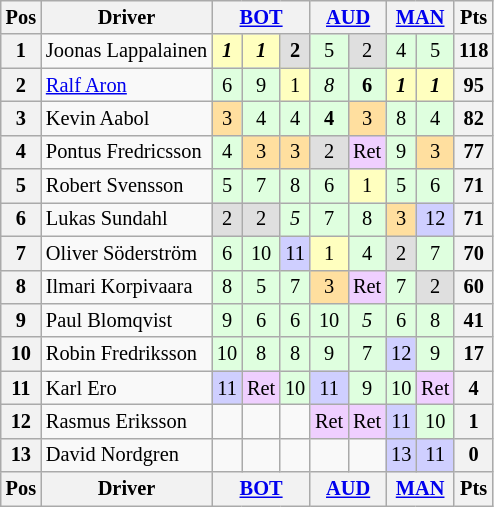<table class="wikitable" style="font-size: 85%; text-align:center">
<tr valign="top">
<th valign="middle">Pos</th>
<th valign="middle">Driver</th>
<th colspan=3><a href='#'>BOT</a></th>
<th colspan=2><a href='#'>AUD</a></th>
<th colspan=2><a href='#'>MAN</a></th>
<th valign="middle">Pts</th>
</tr>
<tr>
<th>1</th>
<td align=left> Joonas Lappalainen</td>
<td style="background:#ffffbf;"><strong><em>1</em></strong></td>
<td style="background:#ffffbf;"><strong><em>1</em></strong></td>
<td style="background:#dfdfdf;"><strong>2</strong></td>
<td style="background:#dfffdf;">5</td>
<td style="background:#dfdfdf;">2</td>
<td style="background:#dfffdf;">4</td>
<td style="background:#dfffdf;">5</td>
<th>118</th>
</tr>
<tr>
<th>2</th>
<td align=left> <a href='#'>Ralf Aron</a></td>
<td style="background:#dfffdf;">6</td>
<td style="background:#dfffdf;">9</td>
<td style="background:#ffffbf;">1</td>
<td style="background:#dfffdf;"><em>8</em></td>
<td style="background:#dfffdf;"><strong>6</strong></td>
<td style="background:#ffffbf;"><strong><em>1</em></strong></td>
<td style="background:#ffffbf;"><strong><em>1</em></strong></td>
<th>95</th>
</tr>
<tr>
<th>3</th>
<td align=left> Kevin Aabol</td>
<td style="background:#ffdf9f;">3</td>
<td style="background:#dfffdf;">4</td>
<td style="background:#dfffdf;">4</td>
<td style="background:#dfffdf;"><strong>4</strong></td>
<td style="background:#ffdf9f;">3</td>
<td style="background:#dfffdf;">8</td>
<td style="background:#dfffdf;">4</td>
<th>82</th>
</tr>
<tr>
<th>4</th>
<td align=left> Pontus Fredricsson</td>
<td style="background:#dfffdf;">4</td>
<td style="background:#ffdf9f;">3</td>
<td style="background:#ffdf9f;">3</td>
<td style="background:#dfdfdf;">2</td>
<td style="background:#efcfff;">Ret</td>
<td style="background:#dfffdf;">9</td>
<td style="background:#ffdf9f;">3</td>
<th>77</th>
</tr>
<tr>
<th>5</th>
<td align=left> Robert Svensson</td>
<td style="background:#dfffdf;">5</td>
<td style="background:#dfffdf;">7</td>
<td style="background:#dfffdf;">8</td>
<td style="background:#dfffdf;">6</td>
<td style="background:#ffffbf;">1</td>
<td style="background:#dfffdf;">5</td>
<td style="background:#dfffdf;">6</td>
<th>71</th>
</tr>
<tr>
<th>6</th>
<td align=left> Lukas Sundahl</td>
<td style="background:#dfdfdf;">2</td>
<td style="background:#dfdfdf;">2</td>
<td style="background:#dfffdf;"><em>5</em></td>
<td style="background:#dfffdf;">7</td>
<td style="background:#dfffdf;">8</td>
<td style="background:#ffdf9f;">3</td>
<td style="background:#cfcfff;">12</td>
<th>71</th>
</tr>
<tr>
<th>7</th>
<td align=left> Oliver Söderström</td>
<td style="background:#dfffdf;">6</td>
<td style="background:#dfffdf;">10</td>
<td style="background:#cfcfff;">11</td>
<td style="background:#ffffbf;">1</td>
<td style="background:#dfffdf;">4</td>
<td style="background:#dfdfdf;">2</td>
<td style="background:#dfffdf;">7</td>
<th>70</th>
</tr>
<tr>
<th>8</th>
<td align=left> Ilmari Korpivaara</td>
<td style="background:#dfffdf;">8</td>
<td style="background:#dfffdf;">5</td>
<td style="background:#dfffdf;">7</td>
<td style="background:#ffdf9f;">3</td>
<td style="background:#efcfff;">Ret</td>
<td style="background:#dfffdf;">7</td>
<td style="background:#dfdfdf;">2</td>
<th>60</th>
</tr>
<tr>
<th>9</th>
<td align=left>  Paul Blomqvist</td>
<td style="background:#dfffdf;">9</td>
<td style="background:#dfffdf;">6</td>
<td style="background:#dfffdf;">6</td>
<td style="background:#dfffdf;">10</td>
<td style="background:#dfffdf;"><em>5</em></td>
<td style="background:#dfffdf;">6</td>
<td style="background:#dfffdf;">8</td>
<th>41</th>
</tr>
<tr>
<th>10</th>
<td align=left> Robin Fredriksson</td>
<td style="background:#dfffdf;">10</td>
<td style="background:#dfffdf;">8</td>
<td style="background:#dfffdf;">8</td>
<td style="background:#dfffdf;">9</td>
<td style="background:#dfffdf;">7</td>
<td style="background:#cfcfff;">12</td>
<td style="background:#dfffdf;">9</td>
<th>17</th>
</tr>
<tr>
<th>11</th>
<td align=left> Karl Ero</td>
<td style="background:#cfcfff;">11</td>
<td style="background:#efcfff;">Ret</td>
<td style="background:#dfffdf;">10</td>
<td style="background:#cfcfff;">11</td>
<td style="background:#dfffdf;">9</td>
<td style="background:#dfffdf;">10</td>
<td style="background:#efcfff;">Ret</td>
<th>4</th>
</tr>
<tr>
<th>12</th>
<td align=left> Rasmus Eriksson</td>
<td></td>
<td></td>
<td></td>
<td style="background:#efcfff;">Ret</td>
<td style="background:#efcfff;">Ret</td>
<td style="background:#cfcfff;">11</td>
<td style="background:#dfffdf;">10</td>
<th>1</th>
</tr>
<tr>
<th>13</th>
<td align=left> David Nordgren</td>
<td></td>
<td></td>
<td></td>
<td></td>
<td></td>
<td style="background:#cfcfff;">13</td>
<td style="background:#cfcfff;">11</td>
<th>0</th>
</tr>
<tr valign="top">
<th valign="middle">Pos</th>
<th valign="middle">Driver</th>
<th colspan=3><a href='#'>BOT</a></th>
<th colspan=2><a href='#'>AUD</a></th>
<th colspan=2><a href='#'>MAN</a></th>
<th valign="middle">Pts</th>
</tr>
</table>
